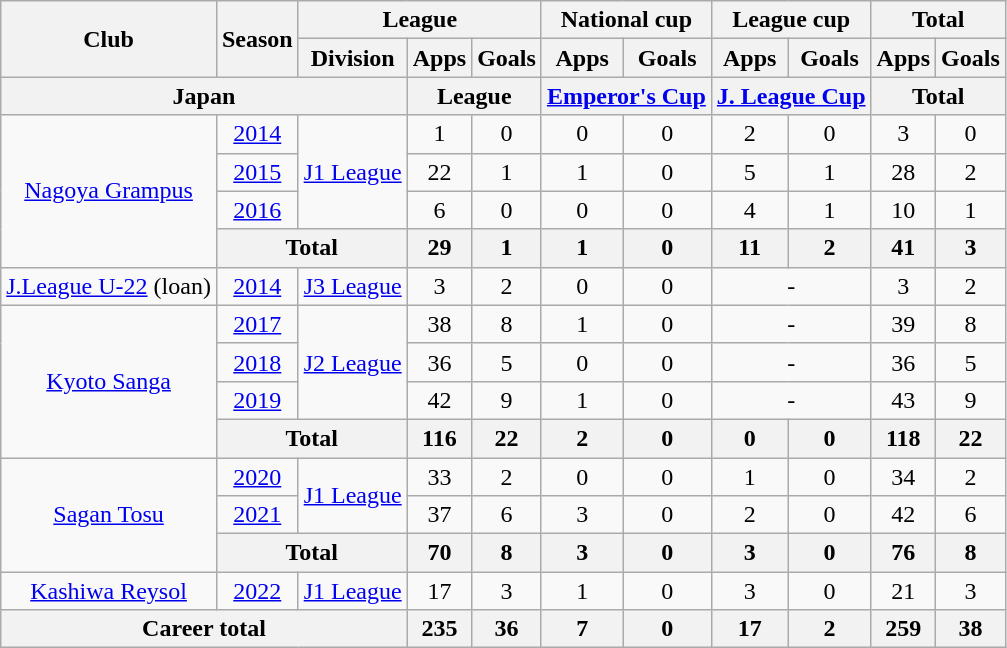<table class="wikitable" style="text-align:center">
<tr>
<th rowspan=2>Club</th>
<th rowspan=2>Season</th>
<th colspan=3>League</th>
<th colspan=2>National cup</th>
<th colspan=2>League cup</th>
<th colspan=2>Total</th>
</tr>
<tr>
<th>Division</th>
<th>Apps</th>
<th>Goals</th>
<th>Apps</th>
<th>Goals</th>
<th>Apps</th>
<th>Goals</th>
<th>Apps</th>
<th>Goals</th>
</tr>
<tr>
<th colspan=3>Japan</th>
<th colspan=2>League</th>
<th colspan=2><a href='#'>Emperor's Cup</a></th>
<th colspan=2><a href='#'>J. League Cup</a></th>
<th colspan=2>Total</th>
</tr>
<tr>
<td rowspan="4"><a href='#'>Nagoya Grampus</a></td>
<td><a href='#'>2014</a></td>
<td rowspan="3"><a href='#'>J1 League</a></td>
<td>1</td>
<td>0</td>
<td>0</td>
<td>0</td>
<td>2</td>
<td>0</td>
<td>3</td>
<td>0</td>
</tr>
<tr>
<td><a href='#'>2015</a></td>
<td>22</td>
<td>1</td>
<td>1</td>
<td>0</td>
<td>5</td>
<td>1</td>
<td>28</td>
<td>2</td>
</tr>
<tr>
<td><a href='#'>2016</a></td>
<td>6</td>
<td>0</td>
<td>0</td>
<td>0</td>
<td>4</td>
<td>1</td>
<td>10</td>
<td>1</td>
</tr>
<tr>
<th colspan="2">Total</th>
<th>29</th>
<th>1</th>
<th>1</th>
<th>0</th>
<th>11</th>
<th>2</th>
<th>41</th>
<th>3</th>
</tr>
<tr>
<td><a href='#'>J.League U-22</a> (loan)</td>
<td><a href='#'>2014</a></td>
<td><a href='#'>J3 League</a></td>
<td>3</td>
<td>2</td>
<td>0</td>
<td>0</td>
<td colspan="2">-</td>
<td>3</td>
<td>2</td>
</tr>
<tr>
<td rowspan="4"><a href='#'>Kyoto Sanga</a></td>
<td><a href='#'>2017</a></td>
<td rowspan="3"><a href='#'>J2 League</a></td>
<td>38</td>
<td>8</td>
<td>1</td>
<td>0</td>
<td colspan="2">-</td>
<td>39</td>
<td>8</td>
</tr>
<tr>
<td><a href='#'>2018</a></td>
<td>36</td>
<td>5</td>
<td>0</td>
<td>0</td>
<td colspan="2">-</td>
<td>36</td>
<td>5</td>
</tr>
<tr>
<td><a href='#'>2019</a></td>
<td>42</td>
<td>9</td>
<td>1</td>
<td>0</td>
<td colspan="2">-</td>
<td>43</td>
<td>9</td>
</tr>
<tr>
<th colspan="2">Total</th>
<th>116</th>
<th>22</th>
<th>2</th>
<th>0</th>
<th>0</th>
<th>0</th>
<th>118</th>
<th>22</th>
</tr>
<tr>
<td rowspan="3"><a href='#'>Sagan Tosu</a></td>
<td><a href='#'>2020</a></td>
<td rowspan="2"><a href='#'>J1 League</a></td>
<td>33</td>
<td>2</td>
<td>0</td>
<td>0</td>
<td>1</td>
<td>0</td>
<td>34</td>
<td>2</td>
</tr>
<tr>
<td><a href='#'>2021</a></td>
<td>37</td>
<td>6</td>
<td>3</td>
<td>0</td>
<td>2</td>
<td>0</td>
<td>42</td>
<td>6</td>
</tr>
<tr>
<th colspan="2">Total</th>
<th>70</th>
<th>8</th>
<th>3</th>
<th>0</th>
<th>3</th>
<th>0</th>
<th>76</th>
<th>8</th>
</tr>
<tr>
<td><a href='#'>Kashiwa Reysol</a></td>
<td><a href='#'>2022</a></td>
<td><a href='#'>J1 League</a></td>
<td>17</td>
<td>3</td>
<td>1</td>
<td>0</td>
<td>3</td>
<td>0</td>
<td>21</td>
<td>3</td>
</tr>
<tr>
<th colspan=3>Career total</th>
<th>235</th>
<th>36</th>
<th>7</th>
<th>0</th>
<th>17</th>
<th>2</th>
<th>259</th>
<th>38</th>
</tr>
</table>
